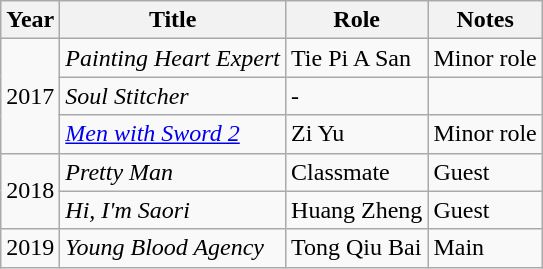<table class="wikitable">
<tr>
<th>Year</th>
<th>Title</th>
<th>Role</th>
<th class="unsortable">Notes</th>
</tr>
<tr>
<td rowspan=3>2017</td>
<td><em>Painting Heart Expert</em></td>
<td>Tie Pi A San</td>
<td>Minor role</td>
</tr>
<tr>
<td><em>Soul Stitcher</em></td>
<td>-</td>
<td></td>
</tr>
<tr>
<td><em><a href='#'>Men with Sword 2</a></em></td>
<td>Zi Yu</td>
<td>Minor role</td>
</tr>
<tr>
<td rowspan=2>2018</td>
<td><em>Pretty Man</em></td>
<td>Classmate</td>
<td>Guest</td>
</tr>
<tr>
<td><em>Hi, I'm Saori</em></td>
<td>Huang Zheng</td>
<td>Guest</td>
</tr>
<tr>
<td>2019</td>
<td><em>Young Blood Agency</em></td>
<td>Tong Qiu Bai</td>
<td>Main</td>
</tr>
</table>
